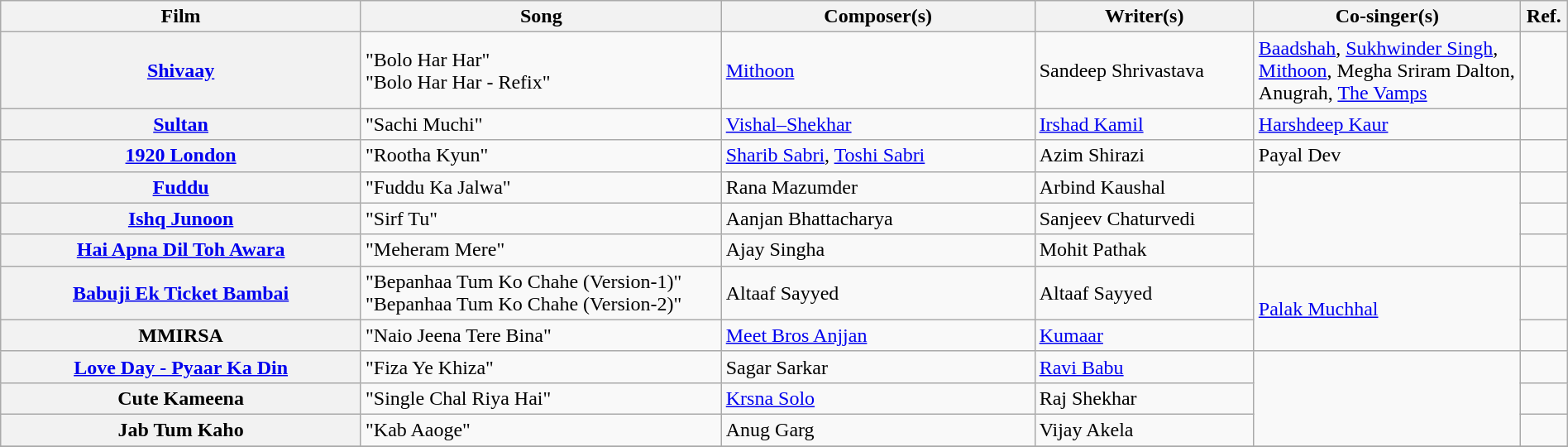<table class="wikitable plainrowheaders" width="100%">
<tr>
<th scope="col" width=23%>Film</th>
<th scope="col" width=23%>Song</th>
<th scope="col" width=20%>Composer(s)</th>
<th scope="col" width=14%>Writer(s)</th>
<th scope="col" width=17%>Co-singer(s)</th>
<th scope="col" width=3%>Ref.</th>
</tr>
<tr>
<th scope="row"><strong><a href='#'>Shivaay</a></strong></th>
<td>"Bolo Har Har"<br>"Bolo Har Har - Refix"</td>
<td><a href='#'>Mithoon</a></td>
<td>Sandeep Shrivastava</td>
<td><a href='#'>Baadshah</a>, <a href='#'>Sukhwinder Singh</a>, <a href='#'>Mithoon</a>, Megha Sriram Dalton, Anugrah, <a href='#'>The Vamps</a></td>
<td></td>
</tr>
<tr>
<th scope="row"><strong><a href='#'>Sultan</a></strong></th>
<td>"Sachi Muchi"</td>
<td><a href='#'>Vishal–Shekhar</a></td>
<td><a href='#'>Irshad Kamil</a></td>
<td><a href='#'>Harshdeep Kaur</a></td>
<td></td>
</tr>
<tr>
<th scope="row"><strong><a href='#'>1920 London</a></strong></th>
<td>"Rootha Kyun"</td>
<td><a href='#'>Sharib Sabri</a>, <a href='#'>Toshi Sabri</a></td>
<td>Azim Shirazi</td>
<td>Payal Dev</td>
<td></td>
</tr>
<tr>
<th scope="row"><strong><a href='#'>Fuddu</a></strong></th>
<td>"Fuddu Ka Jalwa"</td>
<td>Rana Mazumder</td>
<td>Arbind Kaushal</td>
<td rowspan="3"></td>
<td></td>
</tr>
<tr>
<th scope="row"><strong><a href='#'>Ishq Junoon</a></strong></th>
<td>"Sirf Tu"</td>
<td>Aanjan Bhattacharya</td>
<td>Sanjeev Chaturvedi</td>
<td></td>
</tr>
<tr>
<th scope="row"><strong><a href='#'>Hai Apna Dil Toh Awara</a></strong></th>
<td>"Meheram Mere"</td>
<td>Ajay Singha</td>
<td>Mohit Pathak</td>
<td></td>
</tr>
<tr>
<th scope="row"><strong><a href='#'>Babuji Ek Ticket Bambai</a></strong></th>
<td>"Bepanhaa Tum Ko Chahe (Version-1)"<br>"Bepanhaa Tum Ko Chahe (Version-2)"</td>
<td>Altaaf Sayyed</td>
<td>Altaaf Sayyed</td>
<td rowspan="2"><a href='#'>Palak Muchhal</a></td>
<td></td>
</tr>
<tr>
<th scope="row"><strong>MMIRSA</strong></th>
<td>"Naio Jeena Tere Bina"</td>
<td><a href='#'>Meet Bros Anjjan</a></td>
<td><a href='#'>Kumaar</a></td>
<td></td>
</tr>
<tr>
<th scope="row"><strong><a href='#'>Love Day - Pyaar Ka Din</a></strong></th>
<td>"Fiza Ye Khiza"</td>
<td>Sagar Sarkar</td>
<td><a href='#'>Ravi Babu</a></td>
<td rowspan="3"></td>
<td></td>
</tr>
<tr>
<th scope="row"><strong>Cute Kameena</strong></th>
<td>"Single Chal Riya Hai"</td>
<td><a href='#'>Krsna Solo</a></td>
<td>Raj Shekhar</td>
<td></td>
</tr>
<tr>
<th scope="row"><strong>Jab Tum Kaho</strong></th>
<td>"Kab Aaoge"</td>
<td>Anug Garg</td>
<td>Vijay Akela</td>
<td></td>
</tr>
<tr>
</tr>
</table>
